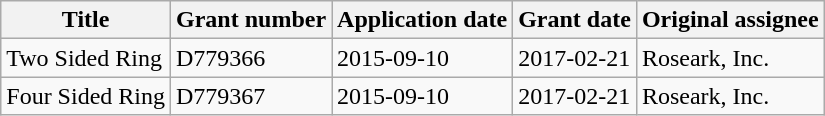<table class="wikitable sortable">
<tr>
<th>Title</th>
<th>Grant number</th>
<th>Application date</th>
<th>Grant date</th>
<th>Original assignee</th>
</tr>
<tr>
<td>Two Sided Ring</td>
<td>D779366</td>
<td>2015-09-10</td>
<td>2017-02-21</td>
<td>Roseark, Inc.</td>
</tr>
<tr>
<td>Four Sided Ring</td>
<td>D779367</td>
<td>2015-09-10</td>
<td>2017-02-21</td>
<td>Roseark, Inc.</td>
</tr>
</table>
